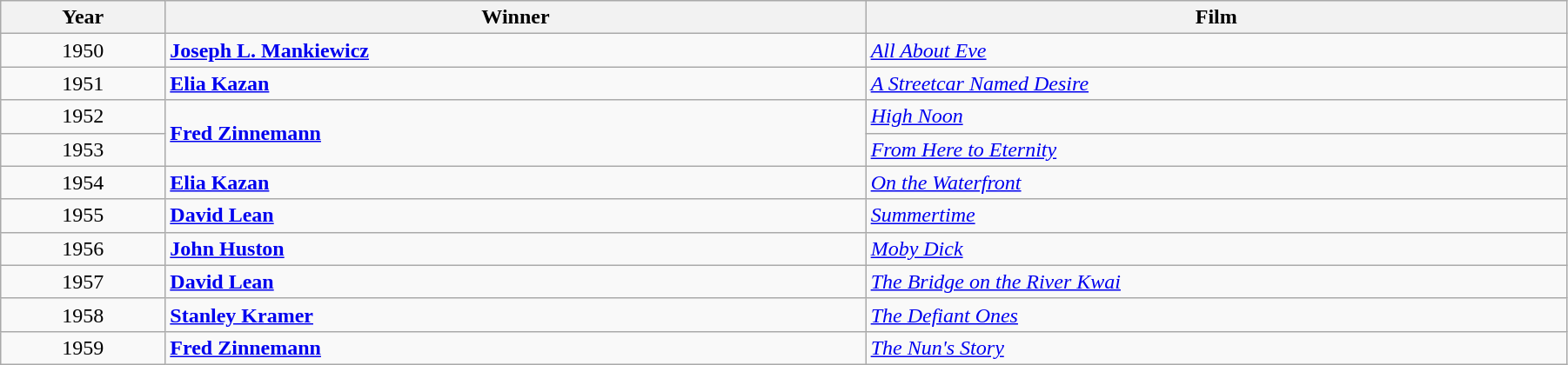<table class="wikitable" width="95%" cellpadding="5">
<tr>
<th width="100"><strong>Year</strong></th>
<th width="450"><strong>Winner</strong></th>
<th width="450"><strong>Film</strong></th>
</tr>
<tr>
<td style="text-align:center;">1950</td>
<td><strong><a href='#'>Joseph L. Mankiewicz</a></strong></td>
<td><em><a href='#'>All About Eve</a></em></td>
</tr>
<tr>
<td style="text-align:center;">1951</td>
<td><strong><a href='#'>Elia Kazan</a></strong></td>
<td><em><a href='#'>A Streetcar Named Desire</a></em></td>
</tr>
<tr>
<td style="text-align:center;">1952</td>
<td rowspan="2"><strong><a href='#'>Fred Zinnemann</a></strong></td>
<td><em><a href='#'>High Noon</a></em></td>
</tr>
<tr>
<td style="text-align:center;">1953</td>
<td><em><a href='#'>From Here to Eternity</a></em></td>
</tr>
<tr>
<td style="text-align:center;">1954</td>
<td><strong><a href='#'>Elia Kazan</a></strong></td>
<td><em><a href='#'>On the Waterfront</a></em></td>
</tr>
<tr>
<td style="text-align:center;">1955</td>
<td><strong><a href='#'>David Lean</a></strong></td>
<td><em><a href='#'>Summertime</a></em></td>
</tr>
<tr>
<td style="text-align:center;">1956</td>
<td><strong><a href='#'>John Huston</a></strong></td>
<td><em><a href='#'>Moby Dick</a></em></td>
</tr>
<tr>
<td style="text-align:center;">1957</td>
<td><strong><a href='#'>David Lean</a></strong></td>
<td><em><a href='#'>The Bridge on the River Kwai</a></em></td>
</tr>
<tr>
<td style="text-align:center;">1958</td>
<td><strong><a href='#'>Stanley Kramer</a></strong></td>
<td><em><a href='#'>The Defiant Ones</a></em></td>
</tr>
<tr>
<td style="text-align:center;">1959</td>
<td><strong><a href='#'>Fred Zinnemann</a></strong></td>
<td><em><a href='#'>The Nun's Story</a></em></td>
</tr>
</table>
